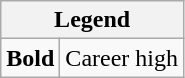<table class="wikitable mw-collapsible mw-collapsed">
<tr>
<th colspan="2">Legend</th>
</tr>
<tr>
<td><strong>Bold</strong></td>
<td>Career high</td>
</tr>
</table>
